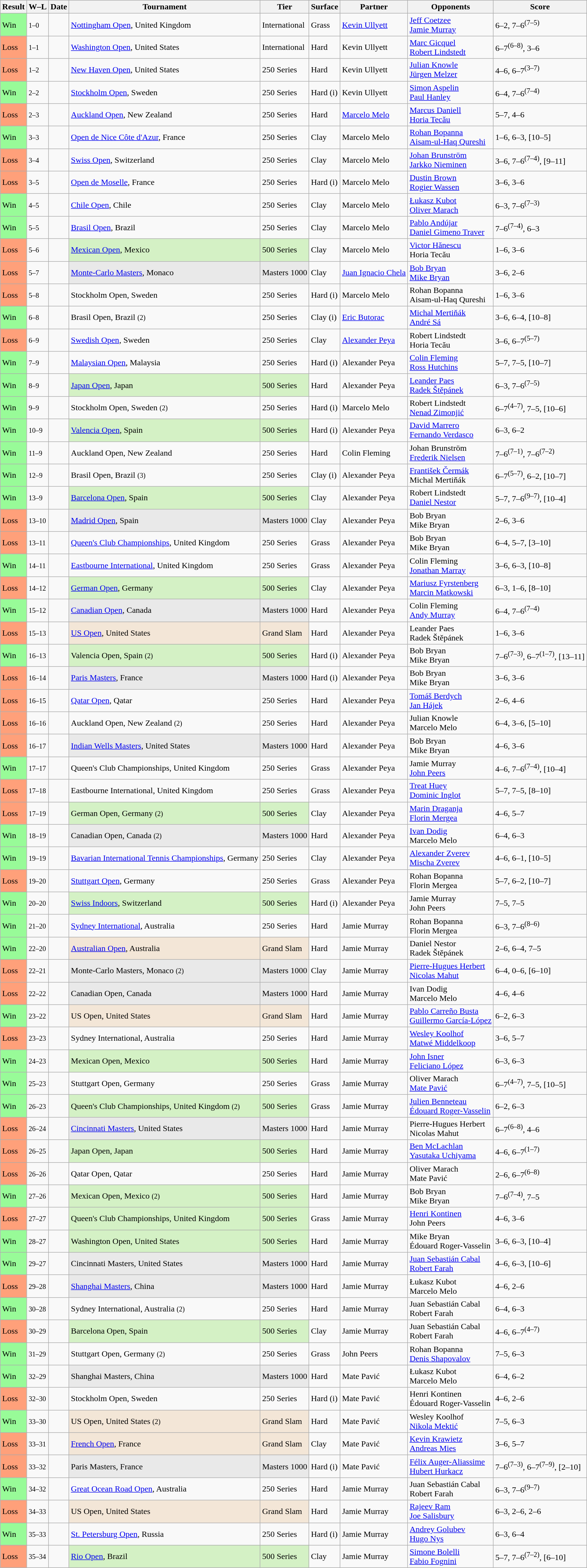<table class="sortable wikitable">
<tr>
<th>Result</th>
<th class=unsortable>W–L</th>
<th>Date</th>
<th>Tournament</th>
<th>Tier</th>
<th>Surface</th>
<th>Partner</th>
<th>Opponents</th>
<th class=unsortable>Score</th>
</tr>
<tr>
<td style="background:#98fb98;">Win</td>
<td><small>1–0</small></td>
<td><a href='#'></a></td>
<td><a href='#'>Nottingham Open</a>,  United Kingdom</td>
<td>International</td>
<td>Grass</td>
<td> <a href='#'>Kevin Ullyett</a></td>
<td> <a href='#'>Jeff Coetzee</a><br> <a href='#'>Jamie Murray</a></td>
<td>6–2, 7–6<sup>(7–5)</sup></td>
</tr>
<tr>
<td style="background:#ffa07a;">Loss</td>
<td><small>1–1</small></td>
<td><a href='#'></a></td>
<td><a href='#'>Washington Open</a>,  United States</td>
<td>International</td>
<td>Hard</td>
<td> Kevin Ullyett</td>
<td> <a href='#'>Marc Gicquel</a><br> <a href='#'>Robert Lindstedt</a></td>
<td>6–7<sup>(6–8)</sup>, 3–6</td>
</tr>
<tr>
<td style="background:#ffa07a;">Loss</td>
<td><small>1–2</small></td>
<td><a href='#'></a></td>
<td><a href='#'>New Haven Open</a>,  United States</td>
<td>250 Series</td>
<td>Hard</td>
<td> Kevin Ullyett</td>
<td> <a href='#'>Julian Knowle</a><br> <a href='#'>Jürgen Melzer</a></td>
<td>4–6, 6–7<sup>(3–7)</sup></td>
</tr>
<tr>
<td style="background:#98fb98;">Win</td>
<td><small>2–2</small></td>
<td><a href='#'></a></td>
<td><a href='#'>Stockholm Open</a>,  Sweden</td>
<td>250 Series</td>
<td>Hard (i)</td>
<td> Kevin Ullyett</td>
<td> <a href='#'>Simon Aspelin</a><br> <a href='#'>Paul Hanley</a></td>
<td>6–4, 7–6<sup>(7–4)</sup></td>
</tr>
<tr>
<td style="background:#ffa07a;">Loss</td>
<td><small>2–3</small></td>
<td><a href='#'></a></td>
<td><a href='#'>Auckland Open</a>,  New Zealand</td>
<td>250 Series</td>
<td>Hard</td>
<td> <a href='#'>Marcelo Melo</a></td>
<td> <a href='#'>Marcus Daniell</a><br> <a href='#'>Horia Tecău</a></td>
<td>5–7, 4–6</td>
</tr>
<tr>
<td style="background:#98fb98;">Win</td>
<td><small>3–3</small></td>
<td><a href='#'></a></td>
<td><a href='#'>Open de Nice Côte d'Azur</a>,  France</td>
<td>250 Series</td>
<td>Clay</td>
<td> Marcelo Melo</td>
<td> <a href='#'>Rohan Bopanna</a><br> <a href='#'>Aisam-ul-Haq Qureshi</a></td>
<td>1–6, 6–3, [10–5]</td>
</tr>
<tr>
<td style="background:#ffa07a;">Loss</td>
<td><small>3–4</small></td>
<td><a href='#'></a></td>
<td><a href='#'>Swiss Open</a>,  Switzerland</td>
<td>250 Series</td>
<td>Clay</td>
<td> Marcelo Melo</td>
<td> <a href='#'>Johan Brunström</a><br> <a href='#'>Jarkko Nieminen</a></td>
<td>3–6, 7–6<sup>(7–4)</sup>, [9–11]</td>
</tr>
<tr>
<td style="background:#ffa07a;">Loss</td>
<td><small>3–5</small></td>
<td><a href='#'></a></td>
<td><a href='#'>Open de Moselle</a>,  France</td>
<td>250 Series</td>
<td>Hard (i)</td>
<td> Marcelo Melo</td>
<td> <a href='#'>Dustin Brown</a><br> <a href='#'>Rogier Wassen</a></td>
<td>3–6, 3–6</td>
</tr>
<tr>
<td style="background:#98fb98;">Win</td>
<td><small>4–5</small></td>
<td><a href='#'></a></td>
<td><a href='#'>Chile Open</a>,  Chile</td>
<td>250 Series</td>
<td>Clay</td>
<td> Marcelo Melo</td>
<td> <a href='#'>Łukasz Kubot</a><br> <a href='#'>Oliver Marach</a></td>
<td>6–3, 7–6<sup>(7–3)</sup></td>
</tr>
<tr>
<td style="background:#98fb98;">Win</td>
<td><small>5–5</small></td>
<td><a href='#'></a></td>
<td><a href='#'>Brasil Open</a>,  Brazil</td>
<td>250 Series</td>
<td>Clay</td>
<td> Marcelo Melo</td>
<td> <a href='#'>Pablo Andújar</a><br> <a href='#'>Daniel Gimeno Traver</a></td>
<td>7–6<sup>(7–4)</sup>, 6–3</td>
</tr>
<tr>
<td style="background:#ffa07a;">Loss</td>
<td><small>5–6</small></td>
<td><a href='#'></a></td>
<td style=background:#D4F1C5><a href='#'>Mexican Open</a>,  Mexico</td>
<td style=background:#D4F1C5>500 Series</td>
<td>Clay</td>
<td> Marcelo Melo</td>
<td> <a href='#'>Victor Hănescu</a><br> Horia Tecău</td>
<td>1–6, 3–6</td>
</tr>
<tr>
<td style="background:#ffa07a;">Loss</td>
<td><small>5–7</small></td>
<td><a href='#'></a></td>
<td style=background:#E9E9E9><a href='#'>Monte-Carlo Masters</a>,  Monaco</td>
<td style=background:#E9E9E9>Masters 1000</td>
<td>Clay</td>
<td> <a href='#'>Juan Ignacio Chela</a></td>
<td> <a href='#'>Bob Bryan</a><br> <a href='#'>Mike Bryan</a></td>
<td>3–6, 2–6</td>
</tr>
<tr>
<td style="background:#ffa07a;">Loss</td>
<td><small>5–8</small></td>
<td><a href='#'></a></td>
<td>Stockholm Open, Sweden</td>
<td>250 Series</td>
<td>Hard (i)</td>
<td> Marcelo Melo</td>
<td> Rohan Bopanna<br> Aisam-ul-Haq Qureshi</td>
<td>1–6, 3–6</td>
</tr>
<tr>
<td style="background:#98fb98;">Win</td>
<td><small>6–8</small></td>
<td><a href='#'></a></td>
<td>Brasil Open, Brazil <small>(2)</small></td>
<td>250 Series</td>
<td>Clay (i)</td>
<td> <a href='#'>Eric Butorac</a></td>
<td> <a href='#'>Michal Mertiňák</a><br> <a href='#'>André Sá</a></td>
<td>3–6, 6–4, [10–8]</td>
</tr>
<tr>
<td style="background:#ffa07a;">Loss</td>
<td><small>6–9</small></td>
<td><a href='#'></a></td>
<td><a href='#'>Swedish Open</a>,  Sweden</td>
<td>250 Series</td>
<td>Clay</td>
<td> <a href='#'>Alexander Peya</a></td>
<td> Robert Lindstedt<br> Horia Tecău</td>
<td>3–6, 6–7<sup>(5–7)</sup></td>
</tr>
<tr>
<td style="background:#98fb98;">Win</td>
<td><small>7–9</small></td>
<td><a href='#'></a></td>
<td><a href='#'>Malaysian Open</a>,  Malaysia</td>
<td>250 Series</td>
<td>Hard (i)</td>
<td> Alexander Peya</td>
<td> <a href='#'>Colin Fleming</a><br> <a href='#'>Ross Hutchins</a></td>
<td>5–7, 7–5, [10–7]</td>
</tr>
<tr>
<td style="background:#98fb98;">Win</td>
<td><small>8–9</small></td>
<td><a href='#'></a></td>
<td style=background:#D4F1C5><a href='#'>Japan Open</a>,  Japan</td>
<td style=background:#D4F1C5>500 Series</td>
<td>Hard</td>
<td> Alexander Peya</td>
<td> <a href='#'>Leander Paes</a><br> <a href='#'>Radek Štěpánek</a></td>
<td>6–3, 7–6<sup>(7–5)</sup></td>
</tr>
<tr>
<td style="background:#98fb98;">Win</td>
<td><small>9–9</small></td>
<td><a href='#'></a></td>
<td>Stockholm Open, Sweden <small>(2)</small></td>
<td>250 Series</td>
<td>Hard (i)</td>
<td> Marcelo Melo</td>
<td> Robert Lindstedt<br> <a href='#'>Nenad Zimonjić</a></td>
<td>6–7<sup>(4–7)</sup>, 7–5, [10–6]</td>
</tr>
<tr>
<td style="background:#98fb98;">Win</td>
<td><small>10–9</small></td>
<td><a href='#'></a></td>
<td style=background:#D4F1C5><a href='#'>Valencia Open</a>,  Spain</td>
<td style=background:#D4F1C5>500 Series</td>
<td>Hard (i)</td>
<td> Alexander Peya</td>
<td> <a href='#'>David Marrero</a><br> <a href='#'>Fernando Verdasco</a></td>
<td>6–3, 6–2</td>
</tr>
<tr>
<td style="background:#98fb98;">Win</td>
<td><small>11–9</small></td>
<td><a href='#'></a></td>
<td>Auckland Open, New Zealand</td>
<td>250 Series</td>
<td>Hard</td>
<td> Colin Fleming</td>
<td> Johan Brunström<br> <a href='#'>Frederik Nielsen</a></td>
<td>7–6<sup>(7–1)</sup>, 7–6<sup>(7–2)</sup></td>
</tr>
<tr>
<td style="background:#98fb98;">Win</td>
<td><small>12–9</small></td>
<td><a href='#'></a></td>
<td>Brasil Open, Brazil <small>(3)</small></td>
<td>250 Series</td>
<td>Clay (i)</td>
<td> Alexander Peya</td>
<td> <a href='#'>František Čermák</a><br> Michal Mertiňák</td>
<td>6–7<sup>(5–7)</sup>, 6–2, [10–7]</td>
</tr>
<tr>
<td style="background:#98fb98;">Win</td>
<td><small>13–9</small></td>
<td><a href='#'></a></td>
<td style=background:#D4F1C5><a href='#'>Barcelona Open</a>,  Spain</td>
<td style=background:#D4F1C5>500 Series</td>
<td>Clay</td>
<td> Alexander Peya</td>
<td> Robert Lindstedt<br> <a href='#'>Daniel Nestor</a></td>
<td>5–7, 7–6<sup>(9–7)</sup>, [10–4]</td>
</tr>
<tr>
<td style="background:#ffa07a;">Loss</td>
<td><small>13–10</small></td>
<td><a href='#'></a></td>
<td style=background:#E9E9E9><a href='#'>Madrid Open</a>,  Spain</td>
<td style=background:#E9E9E9>Masters 1000</td>
<td>Clay</td>
<td> Alexander Peya</td>
<td> Bob Bryan<br> Mike Bryan</td>
<td>2–6, 3–6</td>
</tr>
<tr>
<td style="background:#ffa07a;">Loss</td>
<td><small>13–11</small></td>
<td><a href='#'></a></td>
<td><a href='#'>Queen's Club Championships</a>,  United Kingdom</td>
<td>250 Series</td>
<td>Grass</td>
<td> Alexander Peya</td>
<td> Bob Bryan<br> Mike Bryan</td>
<td>6–4, 5–7, [3–10]</td>
</tr>
<tr>
<td style="background:#98fb98;">Win</td>
<td><small>14–11</small></td>
<td><a href='#'></a></td>
<td><a href='#'>Eastbourne International</a>,  United Kingdom</td>
<td>250 Series</td>
<td>Grass</td>
<td> Alexander Peya</td>
<td> Colin Fleming<br> <a href='#'>Jonathan Marray</a></td>
<td>3–6, 6–3, [10–8]</td>
</tr>
<tr>
<td style="background:#ffa07a;">Loss</td>
<td><small>14–12</small></td>
<td><a href='#'></a></td>
<td style=background:#D4F1C5><a href='#'>German Open</a>,  Germany</td>
<td style=background:#D4F1C5>500 Series</td>
<td>Clay</td>
<td> Alexander Peya</td>
<td> <a href='#'>Mariusz Fyrstenberg</a><br> <a href='#'>Marcin Matkowski</a></td>
<td>6–3, 1–6, [8–10]</td>
</tr>
<tr>
<td style="background:#98fb98;">Win</td>
<td><small>15–12</small></td>
<td><a href='#'></a></td>
<td style=background:#E9E9E9><a href='#'>Canadian Open</a>,  Canada</td>
<td style=background:#E9E9E9>Masters 1000</td>
<td>Hard</td>
<td> Alexander Peya</td>
<td> Colin Fleming <br> <a href='#'>Andy Murray</a></td>
<td>6–4, 7–6<sup>(7–4)</sup></td>
</tr>
<tr>
<td style="background:#ffa07a;">Loss</td>
<td><small>15–13</small></td>
<td><a href='#'></a></td>
<td style=background:#F3E6D7><a href='#'>US Open</a>,  United States</td>
<td style=background:#F3E6D7>Grand Slam</td>
<td>Hard</td>
<td> Alexander Peya</td>
<td> Leander Paes<br> Radek Štěpánek</td>
<td>1–6, 3–6</td>
</tr>
<tr>
<td style="background:#98fb98;">Win</td>
<td><small>16–13</small></td>
<td><a href='#'></a></td>
<td style=background:#D4F1C5>Valencia Open, Spain <small>(2)</small></td>
<td style=background:#D4F1C5>500 Series</td>
<td>Hard (i)</td>
<td> Alexander Peya</td>
<td> Bob Bryan<br> Mike Bryan</td>
<td>7–6<sup>(7–3)</sup>, 6–7<sup>(1–7)</sup>, [13–11]</td>
</tr>
<tr>
<td style="background:#ffa07a;">Loss</td>
<td><small>16–14</small></td>
<td><a href='#'></a></td>
<td style=background:#E9E9E9><a href='#'>Paris Masters</a>,  France</td>
<td style=background:#E9E9E9>Masters 1000</td>
<td>Hard (i)</td>
<td> Alexander Peya</td>
<td> Bob Bryan<br> Mike Bryan</td>
<td>3–6, 3–6</td>
</tr>
<tr>
<td style="background:#ffa07a;">Loss</td>
<td><small>16–15</small></td>
<td><a href='#'></a></td>
<td><a href='#'>Qatar Open</a>,  Qatar</td>
<td>250 Series</td>
<td>Hard</td>
<td> Alexander Peya</td>
<td> <a href='#'>Tomáš Berdych</a><br> <a href='#'>Jan Hájek</a></td>
<td>2–6, 4–6</td>
</tr>
<tr>
<td style="background:#ffa07a;">Loss</td>
<td><small>16–16</small></td>
<td><a href='#'></a></td>
<td>Auckland Open, New Zealand <small>(2)</small></td>
<td>250 Series</td>
<td>Hard</td>
<td> Alexander Peya</td>
<td> Julian Knowle<br> Marcelo Melo</td>
<td>6–4, 3–6, [5–10]</td>
</tr>
<tr>
<td style="background:#ffa07a;">Loss</td>
<td><small>16–17</small></td>
<td><a href='#'></a></td>
<td style=background:#E9E9E9><a href='#'>Indian Wells Masters</a>,  United States</td>
<td style=background:#E9E9E9>Masters 1000</td>
<td>Hard</td>
<td> Alexander Peya</td>
<td> Bob Bryan<br> Mike Bryan</td>
<td>4–6, 3–6</td>
</tr>
<tr>
<td style="background:#98fb98;">Win</td>
<td><small>17–17</small></td>
<td><a href='#'></a></td>
<td>Queen's Club Championships, United Kingdom</td>
<td>250 Series</td>
<td>Grass</td>
<td> Alexander Peya</td>
<td> Jamie Murray<br> <a href='#'>John Peers</a></td>
<td>4–6, 7–6<sup>(7–4)</sup>, [10–4]</td>
</tr>
<tr>
<td style="background:#ffa07a;">Loss</td>
<td><small>17–18</small></td>
<td><a href='#'></a></td>
<td>Eastbourne International, United Kingdom</td>
<td>250 Series</td>
<td>Grass</td>
<td> Alexander Peya</td>
<td> <a href='#'>Treat Huey</a> <br>  <a href='#'>Dominic Inglot</a></td>
<td>5–7, 7–5, [8–10]</td>
</tr>
<tr>
<td style="background:#ffa07a;">Loss</td>
<td><small>17–19</small></td>
<td><a href='#'></a></td>
<td style=background:#D4F1C5>German Open, Germany <small>(2)</small></td>
<td style=background:#D4F1C5>500 Series</td>
<td>Clay</td>
<td> Alexander Peya</td>
<td> <a href='#'>Marin Draganja</a><br> <a href='#'>Florin Mergea</a></td>
<td>4–6, 5–7</td>
</tr>
<tr>
<td style="background:#98fb98;">Win</td>
<td><small>18–19</small></td>
<td><a href='#'></a></td>
<td style=background:#E9E9E9>Canadian Open, Canada <small>(2)</small></td>
<td style=background:#E9E9E9>Masters 1000</td>
<td>Hard</td>
<td> Alexander Peya</td>
<td> <a href='#'>Ivan Dodig</a><br> Marcelo Melo</td>
<td>6–4, 6–3</td>
</tr>
<tr>
<td style="background:#98fb98;">Win</td>
<td><small>19–19</small></td>
<td><a href='#'></a></td>
<td><a href='#'>Bavarian International Tennis Championships</a>,  Germany</td>
<td>250 Series</td>
<td>Clay</td>
<td> Alexander Peya</td>
<td> <a href='#'>Alexander Zverev</a><br> <a href='#'>Mischa Zverev</a></td>
<td>4–6, 6–1, [10–5]</td>
</tr>
<tr>
<td style="background:#ffa07a;">Loss</td>
<td><small>19–20</small></td>
<td><a href='#'></a></td>
<td><a href='#'>Stuttgart Open</a>,  Germany</td>
<td>250 Series</td>
<td>Grass</td>
<td> Alexander Peya</td>
<td> Rohan Bopanna<br> Florin Mergea</td>
<td>5–7, 6–2, [10–7]</td>
</tr>
<tr>
<td style="background:#98fb98;">Win</td>
<td><small>20–20</small></td>
<td><a href='#'></a></td>
<td style=background:#D4F1C5><a href='#'>Swiss Indoors</a>,  Switzerland</td>
<td style=background:#D4F1C5>500 Series</td>
<td>Hard (i)</td>
<td> Alexander Peya</td>
<td> Jamie Murray<br> John Peers</td>
<td>7–5, 7–5</td>
</tr>
<tr>
<td style="background:#98fb98;">Win</td>
<td><small>21–20</small></td>
<td><a href='#'></a></td>
<td><a href='#'>Sydney International</a>,  Australia</td>
<td>250 Series</td>
<td>Hard</td>
<td> Jamie Murray</td>
<td> Rohan Bopanna<br> Florin Mergea</td>
<td>6–3, 7–6<sup>(8–6)</sup></td>
</tr>
<tr>
<td style="background:#98fb98;">Win</td>
<td><small>22–20</small></td>
<td><a href='#'></a></td>
<td style=background:#F3E6D7><a href='#'>Australian Open</a>,  Australia</td>
<td style=background:#F3E6D7>Grand Slam</td>
<td>Hard</td>
<td> Jamie Murray</td>
<td> Daniel Nestor<br> Radek Štěpánek</td>
<td>2–6, 6–4, 7–5</td>
</tr>
<tr>
<td style="background:#ffa07a;">Loss</td>
<td><small>22–21</small></td>
<td><a href='#'></a></td>
<td style=background:#E9E9E9>Monte-Carlo Masters, Monaco <small>(2)</small></td>
<td style=background:#E9E9E9>Masters 1000</td>
<td>Clay</td>
<td> Jamie Murray</td>
<td> <a href='#'>Pierre-Hugues Herbert</a><br> <a href='#'>Nicolas Mahut</a></td>
<td>6–4, 0–6, [6–10]</td>
</tr>
<tr>
<td style="background:#ffa07a;">Loss</td>
<td><small>22–22</small></td>
<td><a href='#'></a></td>
<td style=background:#E9E9E9>Canadian Open, Canada</td>
<td style=background:#E9E9E9>Masters 1000</td>
<td>Hard</td>
<td> Jamie Murray</td>
<td> Ivan Dodig<br> Marcelo Melo</td>
<td>4–6, 4–6</td>
</tr>
<tr>
<td style="background:#98fb98;">Win</td>
<td><small>23–22</small></td>
<td><a href='#'></a></td>
<td style=background:#F3E6D7>US Open, United States</td>
<td style=background:#F3E6D7>Grand Slam</td>
<td>Hard</td>
<td> Jamie Murray</td>
<td> <a href='#'>Pablo Carreño Busta</a><br> <a href='#'>Guillermo García-López</a></td>
<td>6–2, 6–3</td>
</tr>
<tr>
<td style="background:#ffa07a;">Loss</td>
<td><small>23–23</small></td>
<td><a href='#'></a></td>
<td>Sydney International, Australia</td>
<td>250 Series</td>
<td>Hard</td>
<td> Jamie Murray</td>
<td> <a href='#'>Wesley Koolhof</a><br> <a href='#'>Matwé Middelkoop</a></td>
<td>3–6, 5–7</td>
</tr>
<tr>
<td style="background:#98fb98;">Win</td>
<td><small>24–23</small></td>
<td><a href='#'></a></td>
<td style=background:#D4F1C5>Mexican Open, Mexico</td>
<td style=background:#D4F1C5>500 Series</td>
<td>Hard</td>
<td> Jamie Murray</td>
<td> <a href='#'>John Isner</a><br> <a href='#'>Feliciano López</a></td>
<td>6–3, 6–3</td>
</tr>
<tr>
<td style="background:#98fb98;">Win</td>
<td><small>25–23</small></td>
<td><a href='#'></a></td>
<td>Stuttgart Open, Germany</td>
<td>250 Series</td>
<td>Grass</td>
<td> Jamie Murray</td>
<td> Oliver Marach<br> <a href='#'>Mate Pavić</a></td>
<td>6–7<sup>(4–7)</sup>, 7–5, [10–5]</td>
</tr>
<tr>
<td style="background:#98fb98;">Win</td>
<td><small>26–23</small></td>
<td><a href='#'></a></td>
<td style=background:#D4F1C5>Queen's Club Championships, United Kingdom <small>(2)</small></td>
<td style=background:#D4F1C5>500 Series</td>
<td>Grass</td>
<td> Jamie Murray</td>
<td> <a href='#'>Julien Benneteau</a><br> <a href='#'>Édouard Roger-Vasselin</a></td>
<td>6–2, 6–3</td>
</tr>
<tr>
<td style="background:#ffa07a;">Loss</td>
<td><small>26–24</small></td>
<td><a href='#'></a></td>
<td style=background:#E9E9E9><a href='#'>Cincinnati Masters</a>,  United States</td>
<td style=background:#E9E9E9>Masters 1000</td>
<td>Hard</td>
<td> Jamie Murray</td>
<td> Pierre-Hugues Herbert<br> Nicolas Mahut</td>
<td>6–7<sup>(6–8)</sup>, 4–6</td>
</tr>
<tr>
<td style="background:#ffa07a;">Loss</td>
<td><small>26–25</small></td>
<td><a href='#'></a></td>
<td style=background:#D4F1C5>Japan Open, Japan</td>
<td style=background:#D4F1C5>500 Series</td>
<td>Hard</td>
<td> Jamie Murray</td>
<td> <a href='#'>Ben McLachlan</a><br> <a href='#'>Yasutaka Uchiyama</a></td>
<td>4–6, 6–7<sup>(1–7)</sup></td>
</tr>
<tr>
<td style="background:#ffa07a;">Loss</td>
<td><small>26–26</small></td>
<td><a href='#'></a></td>
<td>Qatar Open, Qatar</td>
<td>250 Series</td>
<td>Hard</td>
<td> Jamie Murray</td>
<td> Oliver Marach<br> Mate Pavić</td>
<td>2–6, 6–7<sup>(6–8)</sup></td>
</tr>
<tr>
<td style="background:#98fb98;">Win</td>
<td><small>27–26</small></td>
<td><a href='#'></a></td>
<td style=background:#D4F1C5>Mexican Open, Mexico <small>(2)</small></td>
<td style=background:#D4F1C5>500 Series</td>
<td>Hard</td>
<td> Jamie Murray</td>
<td> Bob Bryan<br> Mike Bryan</td>
<td>7–6<sup>(7–4)</sup>, 7–5</td>
</tr>
<tr>
<td style="background:#ffa07a;">Loss</td>
<td><small>27–27</small></td>
<td><a href='#'></a></td>
<td style=background:#D4F1C5>Queen's Club Championships, United Kingdom</td>
<td style=background:#D4F1C5>500 Series</td>
<td>Grass</td>
<td> Jamie Murray</td>
<td> <a href='#'>Henri Kontinen</a><br> John Peers</td>
<td>4–6, 3–6</td>
</tr>
<tr>
<td style="background:#98fb98;">Win</td>
<td><small>28–27</small></td>
<td><a href='#'></a></td>
<td style=background:#D4F1C5>Washington Open, United States</td>
<td style=background:#D4F1C5>500 Series</td>
<td>Hard</td>
<td> Jamie Murray</td>
<td> Mike Bryan<br> Édouard Roger-Vasselin</td>
<td>3–6, 6–3, [10–4]</td>
</tr>
<tr>
<td style="background:#98fb98;">Win</td>
<td><small>29–27</small></td>
<td><a href='#'></a></td>
<td style=background:#E9E9E9>Cincinnati Masters, United States</td>
<td style=background:#E9E9E9>Masters 1000</td>
<td>Hard</td>
<td> Jamie Murray</td>
<td> <a href='#'>Juan Sebastián Cabal</a><br> <a href='#'>Robert Farah</a></td>
<td>4–6, 6–3, [10–6]</td>
</tr>
<tr>
<td style="background:#ffa07a;">Loss</td>
<td><small>29–28</small></td>
<td><a href='#'></a></td>
<td style=background:#E9E9E9><a href='#'>Shanghai Masters</a>,  China</td>
<td style=background:#E9E9E9>Masters 1000</td>
<td>Hard</td>
<td> Jamie Murray</td>
<td> Łukasz Kubot<br> Marcelo Melo</td>
<td>4–6, 2–6</td>
</tr>
<tr>
<td style="background:#98fb98;">Win</td>
<td><small>30–28</small></td>
<td><a href='#'></a></td>
<td>Sydney International, Australia <small>(2)</small></td>
<td>250 Series</td>
<td>Hard</td>
<td> Jamie Murray</td>
<td> Juan Sebastián Cabal<br> Robert Farah</td>
<td>6–4, 6–3</td>
</tr>
<tr>
<td style="background:#ffa07a;">Loss</td>
<td><small>30–29</small></td>
<td><a href='#'></a></td>
<td style=background:#D4F1C5>Barcelona Open, Spain</td>
<td style=background:#D4F1C5>500 Series</td>
<td>Clay</td>
<td> Jamie Murray</td>
<td> Juan Sebastián Cabal<br> Robert Farah</td>
<td>4–6, 6–7<sup>(4–7)</sup></td>
</tr>
<tr>
<td style="background:#98fb98;">Win</td>
<td><small>31–29</small></td>
<td><a href='#'></a></td>
<td>Stuttgart Open, Germany <small>(2)</small></td>
<td>250 Series</td>
<td>Grass</td>
<td> John Peers</td>
<td> Rohan Bopanna<br> <a href='#'>Denis Shapovalov</a></td>
<td>7–5, 6–3</td>
</tr>
<tr>
<td style="background:#98fb98;">Win</td>
<td><small>32–29</small></td>
<td><a href='#'></a></td>
<td style=background:#E9E9E9>Shanghai Masters, China</td>
<td style=background:#E9E9E9>Masters 1000</td>
<td>Hard</td>
<td> Mate Pavić</td>
<td> Łukasz Kubot<br> Marcelo Melo</td>
<td>6–4, 6–2</td>
</tr>
<tr>
<td style="background:#ffa07a;">Loss</td>
<td><small>32–30</small></td>
<td><a href='#'></a></td>
<td>Stockholm Open, Sweden</td>
<td>250 Series</td>
<td>Hard (i)</td>
<td> Mate Pavić</td>
<td> Henri Kontinen<br> Édouard Roger-Vasselin</td>
<td>4–6, 2–6</td>
</tr>
<tr>
<td style="background:#98fb98;">Win</td>
<td><small>33–30</small></td>
<td><a href='#'></a></td>
<td style=background:#F3E6D7>US Open, United States <small>(2)</small></td>
<td style=background:#F3E6D7>Grand Slam</td>
<td>Hard</td>
<td> Mate Pavić</td>
<td> Wesley Koolhof<br> <a href='#'>Nikola Mektić</a></td>
<td>7–5, 6–3</td>
</tr>
<tr>
<td style="background:#ffa07a;">Loss</td>
<td><small>33–31</small></td>
<td><a href='#'></a></td>
<td style=background:#F3E6D7><a href='#'>French Open</a>,  France</td>
<td style=background:#F3E6D7>Grand Slam</td>
<td>Clay</td>
<td> Mate Pavić</td>
<td> <a href='#'>Kevin Krawietz</a><br> <a href='#'>Andreas Mies</a></td>
<td>3–6, 5–7</td>
</tr>
<tr>
<td style="background:#ffa07a;">Loss</td>
<td><small>33–32</small></td>
<td><a href='#'></a></td>
<td style=background:#E9E9E9>Paris Masters, France</td>
<td style=background:#E9E9E9>Masters 1000</td>
<td>Hard (i)</td>
<td> Mate Pavić</td>
<td> <a href='#'>Félix Auger-Aliassime</a><br>  <a href='#'>Hubert Hurkacz</a></td>
<td>7–6<sup>(7–3)</sup>, 6–7<sup>(7–9)</sup>, [2–10]</td>
</tr>
<tr>
<td style="background:#98fb98;">Win</td>
<td><small>34–32</small></td>
<td><a href='#'></a></td>
<td><a href='#'>Great Ocean Road Open</a>,  Australia</td>
<td>250 Series</td>
<td>Hard</td>
<td> Jamie Murray</td>
<td> Juan Sebastián Cabal<br> Robert Farah</td>
<td>6–3, 7–6<sup>(9–7)</sup></td>
</tr>
<tr>
<td style="background:#ffa07a;">Loss</td>
<td><small>34–33</small></td>
<td><a href='#'></a></td>
<td style=background:#F3E6D7>US Open, United States</td>
<td style=background:#F3E6D7>Grand Slam</td>
<td>Hard</td>
<td> Jamie Murray</td>
<td> <a href='#'>Rajeev Ram</a><br> <a href='#'>Joe Salisbury</a></td>
<td>6–3, 2–6, 2–6</td>
</tr>
<tr>
<td style="background:#98fb98;">Win</td>
<td><small>35–33</small></td>
<td><a href='#'></a></td>
<td><a href='#'>St. Petersburg Open</a>,  Russia</td>
<td>250 Series</td>
<td>Hard (i)</td>
<td> Jamie Murray</td>
<td> <a href='#'>Andrey Golubev</a><br> <a href='#'>Hugo Nys</a></td>
<td>6–3, 6–4</td>
</tr>
<tr>
<td style="background:#ffa07a;">Loss</td>
<td><small>35–34</small></td>
<td><a href='#'></a></td>
<td style="background:#D4F1C5;"><a href='#'>Rio Open</a>,  Brazil</td>
<td style="background:#D4F1C5;">500 Series</td>
<td>Clay</td>
<td> Jamie Murray</td>
<td> <a href='#'>Simone Bolelli</a><br> <a href='#'>Fabio Fognini</a></td>
<td>5–7, 7–6<sup>(7–2)</sup>, [6–10]</td>
</tr>
</table>
